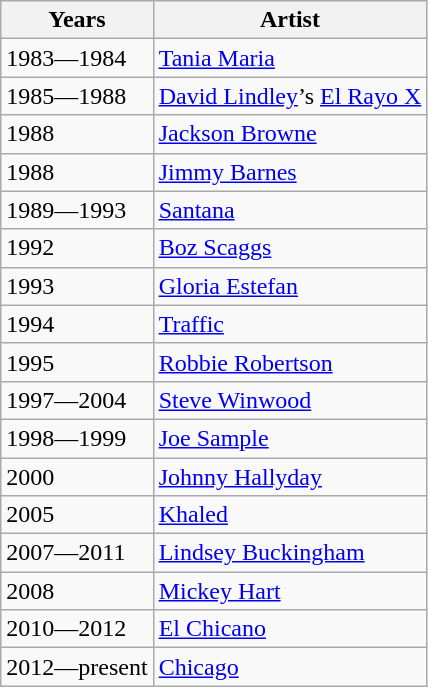<table class="wikitable sortable" style="float:left;">
<tr>
<th>Years</th>
<th>Artist</th>
</tr>
<tr>
<td>1983—1984</td>
<td><a href='#'>Tania Maria</a></td>
</tr>
<tr>
<td>1985—1988</td>
<td><a href='#'>David Lindley</a>’s <a href='#'>El Rayo X</a></td>
</tr>
<tr>
<td>1988</td>
<td><a href='#'>Jackson Browne</a></td>
</tr>
<tr>
<td>1988</td>
<td><a href='#'>Jimmy Barnes</a></td>
</tr>
<tr>
<td>1989—1993</td>
<td><a href='#'>Santana</a></td>
</tr>
<tr>
<td>1992</td>
<td><a href='#'>Boz Scaggs</a></td>
</tr>
<tr>
<td>1993</td>
<td><a href='#'>Gloria Estefan</a></td>
</tr>
<tr>
<td>1994</td>
<td><a href='#'>Traffic</a></td>
</tr>
<tr>
<td>1995</td>
<td><a href='#'>Robbie Robertson</a></td>
</tr>
<tr>
<td>1997—2004</td>
<td><a href='#'>Steve Winwood</a></td>
</tr>
<tr>
<td>1998—1999</td>
<td><a href='#'>Joe Sample</a></td>
</tr>
<tr>
<td>2000</td>
<td><a href='#'>Johnny Hallyday</a></td>
</tr>
<tr>
<td>2005</td>
<td><a href='#'>Khaled</a></td>
</tr>
<tr>
<td>2007—2011</td>
<td><a href='#'>Lindsey Buckingham</a></td>
</tr>
<tr>
<td>2008</td>
<td><a href='#'>Mickey Hart</a></td>
</tr>
<tr>
<td>2010—2012</td>
<td><a href='#'>El Chicano</a></td>
</tr>
<tr>
<td>2012—present</td>
<td><a href='#'>Chicago</a></td>
</tr>
</table>
